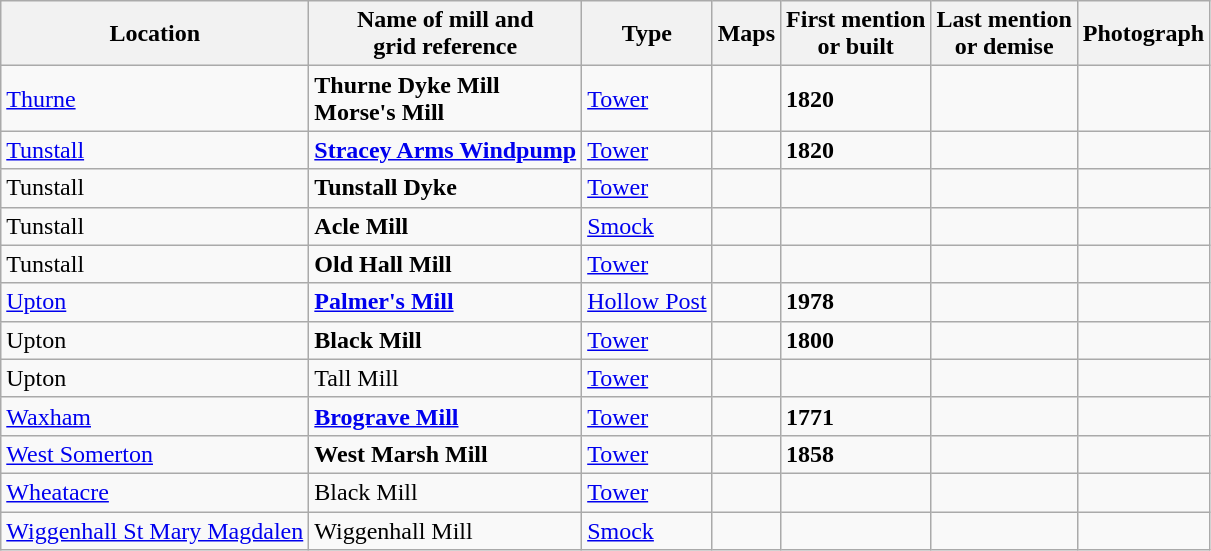<table class="wikitable">
<tr>
<th>Location</th>
<th>Name of mill and<br>grid reference</th>
<th>Type</th>
<th>Maps</th>
<th>First mention<br>or built</th>
<th>Last mention<br> or demise</th>
<th>Photograph</th>
</tr>
<tr>
<td><a href='#'>Thurne</a></td>
<td><strong>Thurne Dyke Mill<br>Morse's Mill</strong><br></td>
<td><a href='#'>Tower</a></td>
<td></td>
<td><strong>1820</strong></td>
<td></td>
<td></td>
</tr>
<tr>
<td><a href='#'>Tunstall</a></td>
<td><strong><a href='#'>Stracey Arms Windpump</a></strong><br></td>
<td><a href='#'>Tower</a></td>
<td></td>
<td><strong>1820</strong></td>
<td></td>
<td></td>
</tr>
<tr>
<td>Tunstall</td>
<td><strong>Tunstall Dyke</strong><br></td>
<td><a href='#'>Tower</a></td>
<td></td>
<td></td>
<td></td>
<td></td>
</tr>
<tr>
<td>Tunstall</td>
<td><strong>Acle Mill</strong><br></td>
<td><a href='#'>Smock</a></td>
<td></td>
<td></td>
<td></td>
<td></td>
</tr>
<tr>
<td>Tunstall</td>
<td><strong>Old Hall Mill</strong><br></td>
<td><a href='#'>Tower</a></td>
<td></td>
<td></td>
<td></td>
<td></td>
</tr>
<tr>
<td><a href='#'>Upton</a></td>
<td><strong><a href='#'>Palmer's Mill</a></strong><br></td>
<td><a href='#'>Hollow Post</a></td>
<td></td>
<td><strong>1978</strong></td>
<td></td>
<td></td>
</tr>
<tr>
<td>Upton</td>
<td><strong>Black Mill</strong><br></td>
<td><a href='#'>Tower</a></td>
<td></td>
<td><strong>1800</strong></td>
<td></td>
<td></td>
</tr>
<tr>
<td>Upton</td>
<td>Tall Mill<br></td>
<td><a href='#'>Tower</a></td>
<td></td>
<td></td>
<td></td>
<td></td>
</tr>
<tr>
<td><a href='#'>Waxham</a></td>
<td><strong><a href='#'>Brograve Mill</a></strong><br></td>
<td><a href='#'>Tower</a></td>
<td></td>
<td><strong>1771</strong></td>
<td></td>
<td></td>
</tr>
<tr>
<td><a href='#'>West Somerton</a></td>
<td><strong>West Marsh Mill</strong><br></td>
<td><a href='#'>Tower</a></td>
<td></td>
<td><strong>1858</strong></td>
<td></td>
<td></td>
</tr>
<tr>
<td><a href='#'>Wheatacre</a></td>
<td>Black Mill<br></td>
<td><a href='#'>Tower</a></td>
<td></td>
<td></td>
<td></td>
<td></td>
</tr>
<tr>
<td><a href='#'>Wiggenhall St Mary Magdalen</a></td>
<td>Wiggenhall Mill<br></td>
<td><a href='#'>Smock</a></td>
<td></td>
<td></td>
<td></td>
<td></td>
</tr>
</table>
